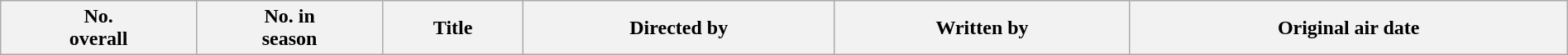<table class="wikitable plainrowheaders" style="width:100%; background:#fff;">
<tr>
<th style="background:#;">No.<br>overall</th>
<th style="background:#;">No. in<br>season</th>
<th style="background:#;">Title</th>
<th style="background:#;">Directed by</th>
<th style="background:#;">Written by</th>
<th style="background:#;">Original air date<br>








































</th>
</tr>
</table>
